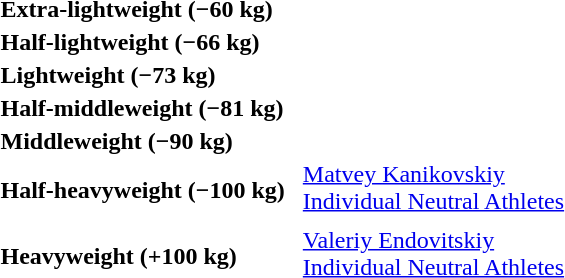<table>
<tr>
<th rowspan=2 style="text-align:left;">Extra-lightweight (−60 kg)<br></th>
<td rowspan=2></td>
<td rowspan=2></td>
<td></td>
</tr>
<tr>
<td></td>
</tr>
<tr>
<th rowspan=2 style="text-align:left;">Half-lightweight (−66 kg)<br></th>
<td rowspan=2></td>
<td rowspan=2></td>
<td></td>
</tr>
<tr>
<td></td>
</tr>
<tr>
<th rowspan=2 style="text-align:left;">Lightweight (−73 kg)<br></th>
<td rowspan=2></td>
<td rowspan=2></td>
<td></td>
</tr>
<tr>
<td></td>
</tr>
<tr>
<th rowspan=2 style="text-align:left;">Half-middleweight (−81 kg)<br></th>
<td rowspan=2></td>
<td rowspan=2></td>
<td></td>
</tr>
<tr>
<td></td>
</tr>
<tr>
<th rowspan=2 style="text-align:left;">Middleweight (−90 kg)<br></th>
<td rowspan=2></td>
<td rowspan=2></td>
<td></td>
</tr>
<tr>
<td></td>
</tr>
<tr>
<th rowspan=2 style="text-align:left;">Half-heavyweight (−100 kg)<br></th>
<td rowspan=2></td>
<td rowspan=2></td>
<td><a href='#'>Matvey Kanikovskiy</a><br><a href='#'>Individual Neutral Athletes</a></td>
</tr>
<tr>
<td></td>
</tr>
<tr>
<th rowspan=2 style="text-align:left;">Heavyweight (+100 kg)<br></th>
<td rowspan=2></td>
<td rowspan=2></td>
<td><a href='#'>Valeriy Endovitskiy</a><br><a href='#'>Individual Neutral Athletes</a></td>
</tr>
<tr>
<td></td>
</tr>
</table>
